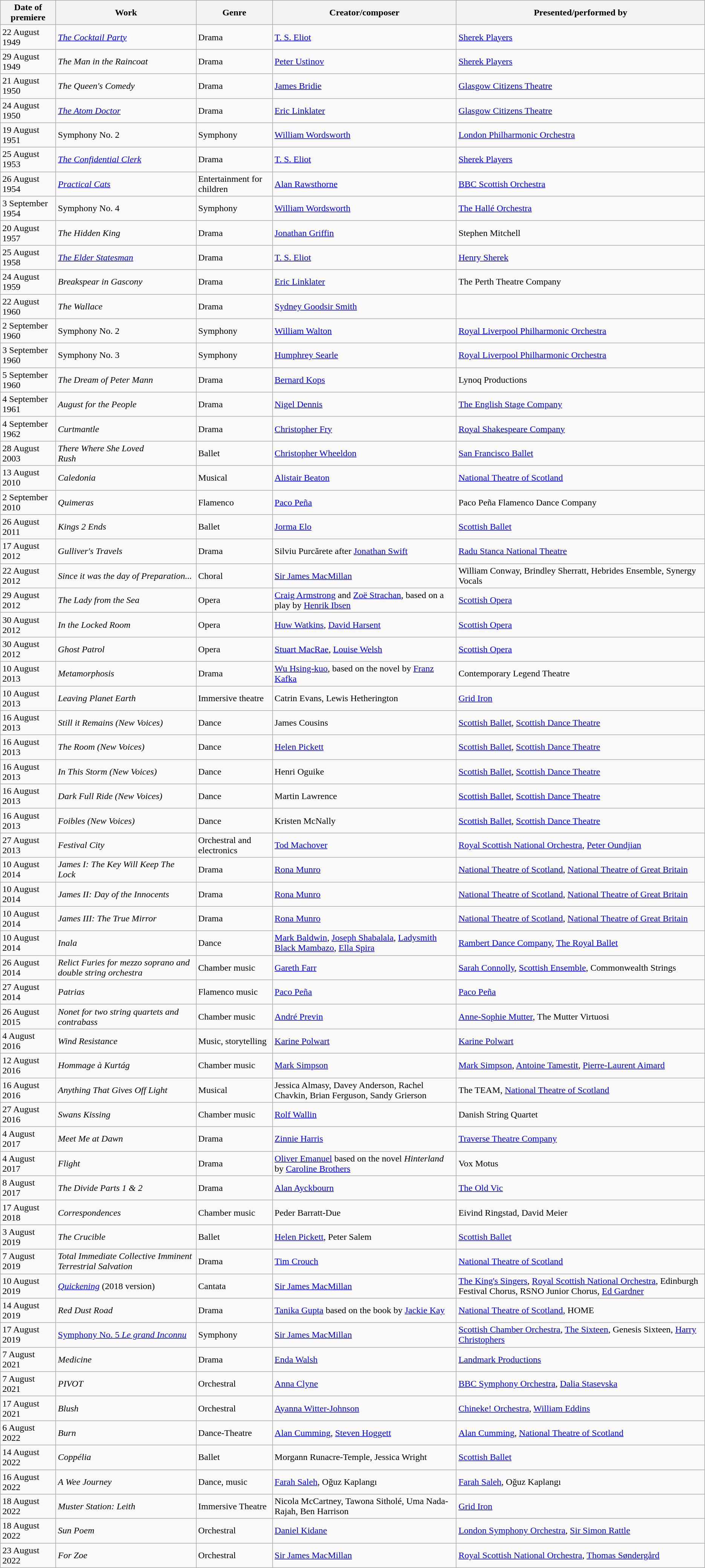<table class="wikitable">
<tr>
<th>Date of premiere</th>
<th>Work</th>
<th>Genre</th>
<th>Creator/composer</th>
<th>Presented/performed by</th>
</tr>
<tr>
<td>22 August 1949</td>
<td><em><a href='#'>The Cocktail Party</a></em></td>
<td>Drama</td>
<td><a href='#'>T. S. Eliot</a></td>
<td><a href='#'>Sherek Players</a></td>
</tr>
<tr>
<td>29 August 1949</td>
<td><em>The Man in the Raincoat</em></td>
<td>Drama</td>
<td><a href='#'>Peter Ustinov</a></td>
<td><a href='#'>Sherek Players</a></td>
</tr>
<tr>
<td>21 August 1950</td>
<td><em>The Queen's Comedy</em></td>
<td>Drama</td>
<td><a href='#'>James Bridie</a></td>
<td><a href='#'>Glasgow Citizens Theatre</a></td>
</tr>
<tr>
<td>24 August 1950</td>
<td><em><a href='#'>The Atom Doctor</a></em></td>
<td>Drama</td>
<td><a href='#'>Eric Linklater</a></td>
<td><a href='#'>Glasgow Citizens Theatre</a></td>
</tr>
<tr>
<td>19 August 1951</td>
<td>Symphony No. 2</td>
<td>Symphony</td>
<td><a href='#'>William Wordsworth</a></td>
<td><a href='#'>London Philharmonic Orchestra</a></td>
</tr>
<tr>
<td>25 August 1953</td>
<td><em><a href='#'>The Confidential Clerk</a></em></td>
<td>Drama</td>
<td><a href='#'>T. S. Eliot</a></td>
<td><a href='#'>Sherek Players</a></td>
</tr>
<tr>
<td>26 August 1954</td>
<td><em><a href='#'>Practical Cats</a></em></td>
<td>Entertainment for children</td>
<td><a href='#'>Alan Rawsthorne</a></td>
<td><a href='#'>BBC Scottish Orchestra</a></td>
</tr>
<tr>
<td>3 September 1954</td>
<td>Symphony No. 4</td>
<td>Symphony</td>
<td><a href='#'>William Wordsworth</a></td>
<td><a href='#'>The Hallé Orchestra</a></td>
</tr>
<tr>
<td>20 August 1957</td>
<td><em>The Hidden King</em></td>
<td>Drama</td>
<td><a href='#'>Jonathan Griffin</a></td>
<td>Stephen Mitchell</td>
</tr>
<tr>
<td>25 August 1958</td>
<td><em><a href='#'>The Elder Statesman</a></em></td>
<td>Drama</td>
<td><a href='#'>T. S. Eliot</a></td>
<td><a href='#'>Henry Sherek</a></td>
</tr>
<tr>
<td>24 August 1959</td>
<td><em>Breakspear in Gascony</em></td>
<td>Drama</td>
<td><a href='#'>Eric Linklater</a></td>
<td>The Perth Theatre Company</td>
</tr>
<tr>
<td>22 August 1960</td>
<td><em>The Wallace</em></td>
<td>Drama</td>
<td><a href='#'>Sydney Goodsir Smith</a></td>
<td></td>
</tr>
<tr>
<td>2 September 1960</td>
<td>Symphony No. 2</td>
<td>Symphony</td>
<td><a href='#'>William Walton</a></td>
<td><a href='#'>Royal Liverpool Philharmonic Orchestra</a></td>
</tr>
<tr>
<td>3 September 1960</td>
<td>Symphony No. 3</td>
<td>Symphony</td>
<td><a href='#'>Humphrey Searle</a></td>
<td><a href='#'>Royal Liverpool Philharmonic Orchestra</a></td>
</tr>
<tr>
<td>5 September 1960</td>
<td><em>The Dream of Peter Mann</em></td>
<td>Drama</td>
<td><a href='#'>Bernard Kops</a></td>
<td>Lynoq Productions</td>
</tr>
<tr>
<td>4 September 1961</td>
<td><em>August for the People</em></td>
<td>Drama</td>
<td><a href='#'>Nigel Dennis</a></td>
<td><a href='#'>The English Stage Company</a></td>
</tr>
<tr>
<td>4 September 1962</td>
<td><em>Curtmantle</em></td>
<td>Drama</td>
<td><a href='#'>Christopher Fry</a></td>
<td><a href='#'>Royal Shakespeare Company</a></td>
</tr>
<tr>
<td>28 August 2003</td>
<td><em>There Where She Loved</em><br><em>Rush</em></td>
<td>Ballet</td>
<td><a href='#'>Christopher Wheeldon</a></td>
<td><a href='#'>San Francisco Ballet</a></td>
</tr>
<tr>
<td>13 August 2010</td>
<td><em>Caledonia</em></td>
<td>Musical</td>
<td><a href='#'>Alistair Beaton</a></td>
<td><a href='#'>National Theatre of Scotland</a></td>
</tr>
<tr>
<td>2 September 2010</td>
<td><em>Quimeras</em></td>
<td>Flamenco</td>
<td><a href='#'>Paco Peña</a></td>
<td>Paco Peña Flamenco Dance Company</td>
</tr>
<tr>
<td>26 August 2011</td>
<td><em>Kings 2 Ends</em></td>
<td>Ballet</td>
<td><a href='#'>Jorma Elo</a></td>
<td><a href='#'>Scottish Ballet</a></td>
</tr>
<tr>
<td>17 August 2012</td>
<td><em>Gulliver's Travels</em></td>
<td>Drama</td>
<td>Silviu Purcărete after <a href='#'>Jonathan Swift</a></td>
<td><a href='#'>Radu Stanca National Theatre</a></td>
</tr>
<tr>
<td>22 August 2012</td>
<td><em>Since it was the day of Preparation...</em></td>
<td>Choral</td>
<td><a href='#'>Sir James MacMillan</a></td>
<td>William Conway, Brindley Sherratt, Hebrides Ensemble, Synergy Vocals</td>
</tr>
<tr>
<td>29 August 2012</td>
<td><em>The Lady from the Sea</em></td>
<td>Opera</td>
<td><a href='#'>Craig Armstrong</a> and <a href='#'>Zoë Strachan</a>, based on a play by <a href='#'>Henrik Ibsen</a></td>
<td><a href='#'>Scottish Opera</a></td>
</tr>
<tr>
<td>30 August 2012</td>
<td><em>In the Locked Room</em></td>
<td>Opera</td>
<td><a href='#'>Huw Watkins</a>, <a href='#'>David Harsent</a></td>
<td><a href='#'>Scottish Opera</a></td>
</tr>
<tr>
<td>30 August 2012</td>
<td><em>Ghost Patrol</em></td>
<td>Opera</td>
<td><a href='#'>Stuart MacRae</a>, <a href='#'>Louise Welsh</a></td>
<td><a href='#'>Scottish Opera</a></td>
</tr>
<tr>
<td>10 August 2013</td>
<td><em>Metamorphosis</em></td>
<td>Drama</td>
<td><a href='#'>Wu Hsing-kuo</a>, based on the novel by <a href='#'>Franz Kafka</a></td>
<td>Contemporary Legend Theatre</td>
</tr>
<tr>
<td>10 August 2013</td>
<td><em>Leaving Planet Earth</em></td>
<td>Immersive theatre</td>
<td>Catrin Evans, Lewis Hetherington</td>
<td><a href='#'>Grid Iron</a></td>
</tr>
<tr>
<td>16 August 2013</td>
<td><em>Still it Remains (New Voices)</em></td>
<td>Dance</td>
<td>James Cousins</td>
<td><a href='#'>Scottish Ballet</a>, <a href='#'>Scottish Dance Theatre</a></td>
</tr>
<tr>
<td>16 August 2013</td>
<td><em>The Room (New Voices)</em></td>
<td>Dance</td>
<td><a href='#'>Helen Pickett</a></td>
<td><a href='#'>Scottish Ballet</a>, <a href='#'>Scottish Dance Theatre</a></td>
</tr>
<tr>
<td>16 August 2013</td>
<td><em>In This Storm (New Voices)</em></td>
<td>Dance</td>
<td>Henri Oguike</td>
<td><a href='#'>Scottish Ballet</a>, <a href='#'>Scottish Dance Theatre</a></td>
</tr>
<tr>
<td>16 August 2013</td>
<td><em>Dark Full Ride (New Voices)</em></td>
<td>Dance</td>
<td>Martin Lawrence</td>
<td><a href='#'>Scottish Ballet</a>, <a href='#'>Scottish Dance Theatre</a></td>
</tr>
<tr>
<td>16 August 2013</td>
<td><em>Foibles (New Voices)</em></td>
<td>Dance</td>
<td>Kristen McNally</td>
<td><a href='#'>Scottish Ballet</a>, <a href='#'>Scottish Dance Theatre</a></td>
</tr>
<tr>
<td>27 August 2013</td>
<td><em>Festival City</em></td>
<td>Orchestral and electronics</td>
<td><a href='#'>Tod Machover</a></td>
<td><a href='#'>Royal Scottish National Orchestra</a>, <a href='#'>Peter Oundjian</a></td>
</tr>
<tr>
<td>10 August 2014</td>
<td><em>James I: The Key Will Keep The Lock</em></td>
<td>Drama</td>
<td><a href='#'>Rona Munro</a></td>
<td><a href='#'>National Theatre of Scotland</a>, <a href='#'>National Theatre of Great Britain</a></td>
</tr>
<tr>
<td>10 August 2014</td>
<td><em>James II: Day of the Innocents</em></td>
<td>Drama</td>
<td><a href='#'>Rona Munro</a></td>
<td><a href='#'>National Theatre of Scotland</a>, <a href='#'>National Theatre of Great Britain</a></td>
</tr>
<tr>
<td>10 August 2014</td>
<td><em>James III: The True Mirror</em></td>
<td>Drama</td>
<td><a href='#'>Rona Munro</a></td>
<td><a href='#'>National Theatre of Scotland</a>, <a href='#'>National Theatre of Great Britain</a></td>
</tr>
<tr>
<td>10 August 2014</td>
<td><em>Inala</em></td>
<td>Dance</td>
<td><a href='#'>Mark Baldwin</a>, <a href='#'>Joseph Shabalala</a>, <a href='#'>Ladysmith Black Mambazo</a>, <a href='#'>Ella Spira</a></td>
<td><a href='#'>Rambert Dance Company</a>, <a href='#'>The Royal Ballet</a></td>
</tr>
<tr>
<td>26 August 2014</td>
<td><em>Relict Furies for mezzo soprano and double string orchestra</em></td>
<td>Chamber music</td>
<td><a href='#'>Gareth Farr</a></td>
<td><a href='#'>Sarah Connolly</a>, <a href='#'>Scottish Ensemble</a>, Commonwealth Strings</td>
</tr>
<tr>
<td>27 August 2014</td>
<td><em>Patrias</em></td>
<td>Flamenco music</td>
<td><a href='#'>Paco Peña</a></td>
<td><a href='#'>Paco Peña</a></td>
</tr>
<tr>
<td>26 August 2015</td>
<td><em>Nonet for two string quartets and contrabass</em></td>
<td>Chamber  music</td>
<td><a href='#'>André Previn</a></td>
<td><a href='#'>Anne-Sophie Mutter</a>, The Mutter Virtuosi</td>
</tr>
<tr>
<td>4 August 2016</td>
<td><em>Wind Resistance</em></td>
<td>Music, storytelling</td>
<td><a href='#'>Karine Polwart</a></td>
<td><a href='#'>Karine Polwart</a></td>
</tr>
<tr>
<td>12 August 2016</td>
<td><em>Hommage à Kurtág</em></td>
<td>Chamber music</td>
<td><a href='#'>Mark Simpson</a></td>
<td><a href='#'>Mark Simpson</a>, <a href='#'>Antoine Tamestit</a>, <a href='#'>Pierre-Laurent Aimard</a></td>
</tr>
<tr>
<td>16 August 2016</td>
<td><em>Anything That Gives Off Light</em></td>
<td>Musical</td>
<td>Jessica Almasy, Davey Anderson, Rachel Chavkin, Brian Ferguson, Sandy Grierson</td>
<td>The TEAM, <a href='#'>National Theatre of Scotland</a></td>
</tr>
<tr>
<td>27 August 2016</td>
<td><em>Swans Kissing</em></td>
<td>Chamber music</td>
<td><a href='#'>Rolf Wallin</a></td>
<td>Danish String Quartet</td>
</tr>
<tr>
<td>4 August 2017</td>
<td><em>Meet Me at Dawn</em></td>
<td>Drama</td>
<td><a href='#'>Zinnie Harris</a></td>
<td><a href='#'>Traverse Theatre Company</a></td>
</tr>
<tr>
<td>4 August 2017</td>
<td><em>Flight</em></td>
<td>Drama</td>
<td><a href='#'>Oliver Emanuel</a> based on the novel <em>Hinterland</em> by <a href='#'>Caroline Brothers</a></td>
<td>Vox Motus</td>
</tr>
<tr>
<td>8 August 2017</td>
<td><em>The Divide Parts 1 & 2</em></td>
<td>Drama</td>
<td><a href='#'>Alan Ayckbourn</a></td>
<td><a href='#'>The Old Vic</a></td>
</tr>
<tr>
<td>17 August 2018</td>
<td><em>Correspondences</em></td>
<td>Chamber music</td>
<td>Peder Barratt-Due</td>
<td>Eivind Ringstad, David Meier</td>
</tr>
<tr>
<td>3 August 2019</td>
<td><em>The Crucible</em></td>
<td>Ballet</td>
<td><a href='#'>Helen Pickett</a>, Peter Salem</td>
<td><a href='#'>Scottish Ballet</a></td>
</tr>
<tr>
<td>7 August 2019</td>
<td><em>Total Immediate Collective Imminent Terrestrial Salvation</em></td>
<td>Drama</td>
<td><a href='#'>Tim Crouch</a></td>
<td><a href='#'>National Theatre of Scotland</a></td>
</tr>
<tr>
<td>10 August 2019</td>
<td><em><a href='#'>Quickening</a></em> (2018 version)</td>
<td>Cantata</td>
<td><a href='#'>Sir James MacMillan</a></td>
<td><a href='#'>The King's Singers</a>, <a href='#'>Royal Scottish National Orchestra</a>, Edinburgh Festival Chorus, RSNO Junior Chorus, <a href='#'>Ed Gardner</a></td>
</tr>
<tr>
<td>14 August 2019</td>
<td><em>Red Dust Road</em></td>
<td>Drama</td>
<td><a href='#'>Tanika Gupta</a> based on the book by <a href='#'>Jackie Kay</a></td>
<td><a href='#'>National Theatre of Scotland</a>, HOME</td>
</tr>
<tr>
<td>17 August 2019</td>
<td><a href='#'>Symphony No. 5 <em>Le grand Inconnu</em></a></td>
<td>Symphony</td>
<td><a href='#'>Sir James MacMillan</a></td>
<td><a href='#'>Scottish Chamber Orchestra</a>, <a href='#'>The Sixteen</a>, Genesis Sixteen, <a href='#'>Harry Christophers</a></td>
</tr>
<tr>
<td>7 August 2021</td>
<td><em>Medicine</em></td>
<td>Drama</td>
<td><a href='#'>Enda Walsh</a></td>
<td><a href='#'>Landmark Productions</a></td>
</tr>
<tr>
<td>7 August 2021</td>
<td><em>PIVOT</em></td>
<td>Orchestral</td>
<td><a href='#'>Anna Clyne</a></td>
<td><a href='#'>BBC Symphony Orchestra</a>, <a href='#'>Dalia Stasevska</a></td>
</tr>
<tr>
<td>17 August 2021</td>
<td><em>Blush</em></td>
<td>Orchestral</td>
<td><a href='#'>Ayanna Witter-Johnson</a></td>
<td><a href='#'>Chineke! Orchestra</a>, <a href='#'>William Eddins</a></td>
</tr>
<tr>
<td>6 August 2022</td>
<td><em>Burn</em></td>
<td>Dance-Theatre</td>
<td><a href='#'>Alan Cumming</a>, <a href='#'>Steven Hoggett</a></td>
<td><a href='#'>Alan Cumming</a>, <a href='#'>National Theatre of Scotland</a></td>
</tr>
<tr>
<td>14 August 2022</td>
<td><em>Coppélia</em></td>
<td>Ballet</td>
<td>Morgann Runacre-Temple, Jessica Wright</td>
<td><a href='#'>Scottish Ballet</a></td>
</tr>
<tr>
<td>16 August 2022</td>
<td><em>A Wee Journey</em></td>
<td>Dance, music</td>
<td><a href='#'>Farah Saleh</a>, Oğuz Kaplangı</td>
<td><a href='#'>Farah Saleh</a>, Oğuz Kaplangı</td>
</tr>
<tr>
<td>18 August 2022</td>
<td><em>Muster Station: Leith</em></td>
<td>Immersive Theatre</td>
<td>Nicola McCartney, Tawona Sitholé, Uma Nada-Rajah, Ben Harrison</td>
<td><a href='#'>Grid Iron</a></td>
</tr>
<tr>
<td>18 August 2022</td>
<td><em>Sun Poem</em></td>
<td>Orchestral</td>
<td><a href='#'>Daniel Kidane</a></td>
<td><a href='#'>London Symphony Orchestra</a>, <a href='#'>Sir Simon Rattle</a></td>
</tr>
<tr>
<td>23 August 2022</td>
<td><em>For Zoe</em></td>
<td>Orchestral</td>
<td><a href='#'>Sir James MacMillan</a></td>
<td><a href='#'>Royal Scottish National Orchestra</a>, <a href='#'>Thomas Søndergård</a></td>
</tr>
</table>
